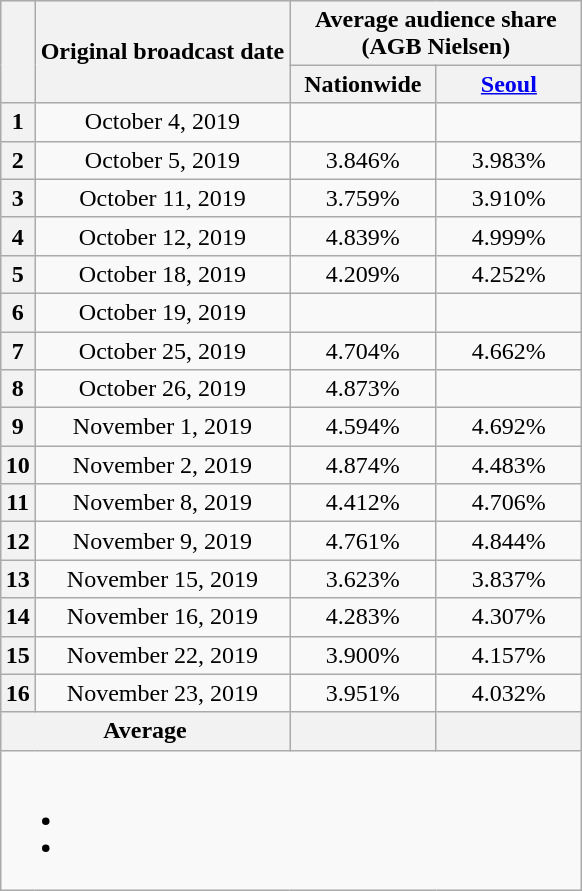<table class="wikitable" style="text-align:center;max-width:450px; margin-left: auto; margin-right: auto; border: none;">
<tr>
</tr>
<tr>
<th rowspan="2"></th>
<th rowspan="2">Original broadcast date</th>
<th colspan="2">Average audience share<br>(AGB Nielsen)</th>
</tr>
<tr>
<th width=90>Nationwide</th>
<th width=90><a href='#'>Seoul</a></th>
</tr>
<tr>
<th>1</th>
<td>October 4, 2019</td>
<td></td>
<td></td>
</tr>
<tr>
<th>2</th>
<td>October 5, 2019</td>
<td>3.846%</td>
<td>3.983%</td>
</tr>
<tr>
<th>3</th>
<td>October 11, 2019</td>
<td>3.759%</td>
<td>3.910%</td>
</tr>
<tr>
<th>4</th>
<td>October 12, 2019</td>
<td>4.839%</td>
<td>4.999%</td>
</tr>
<tr>
<th>5</th>
<td>October 18, 2019</td>
<td>4.209%</td>
<td>4.252%</td>
</tr>
<tr>
<th>6</th>
<td>October 19, 2019</td>
<td></td>
<td></td>
</tr>
<tr>
<th>7</th>
<td>October 25, 2019</td>
<td>4.704%</td>
<td>4.662%</td>
</tr>
<tr>
<th>8</th>
<td>October 26, 2019</td>
<td>4.873%</td>
<td></td>
</tr>
<tr>
<th>9</th>
<td>November 1, 2019</td>
<td>4.594%</td>
<td>4.692%</td>
</tr>
<tr>
<th>10</th>
<td>November 2, 2019</td>
<td>4.874%</td>
<td>4.483%</td>
</tr>
<tr>
<th>11</th>
<td>November 8, 2019</td>
<td>4.412%</td>
<td>4.706%</td>
</tr>
<tr>
<th>12</th>
<td>November 9, 2019</td>
<td>4.761%</td>
<td>4.844%</td>
</tr>
<tr>
<th>13</th>
<td>November 15, 2019</td>
<td>3.623%</td>
<td>3.837%</td>
</tr>
<tr>
<th>14</th>
<td>November 16, 2019</td>
<td>4.283%</td>
<td>4.307%</td>
</tr>
<tr>
<th>15</th>
<td>November 22, 2019</td>
<td>3.900%</td>
<td>4.157%</td>
</tr>
<tr>
<th>16</th>
<td>November 23, 2019</td>
<td>3.951%</td>
<td>4.032%</td>
</tr>
<tr>
<th colspan="2">Average</th>
<th></th>
<th></th>
</tr>
<tr>
<td colspan="6"><br><ul><li></li><li></li></ul></td>
</tr>
</table>
